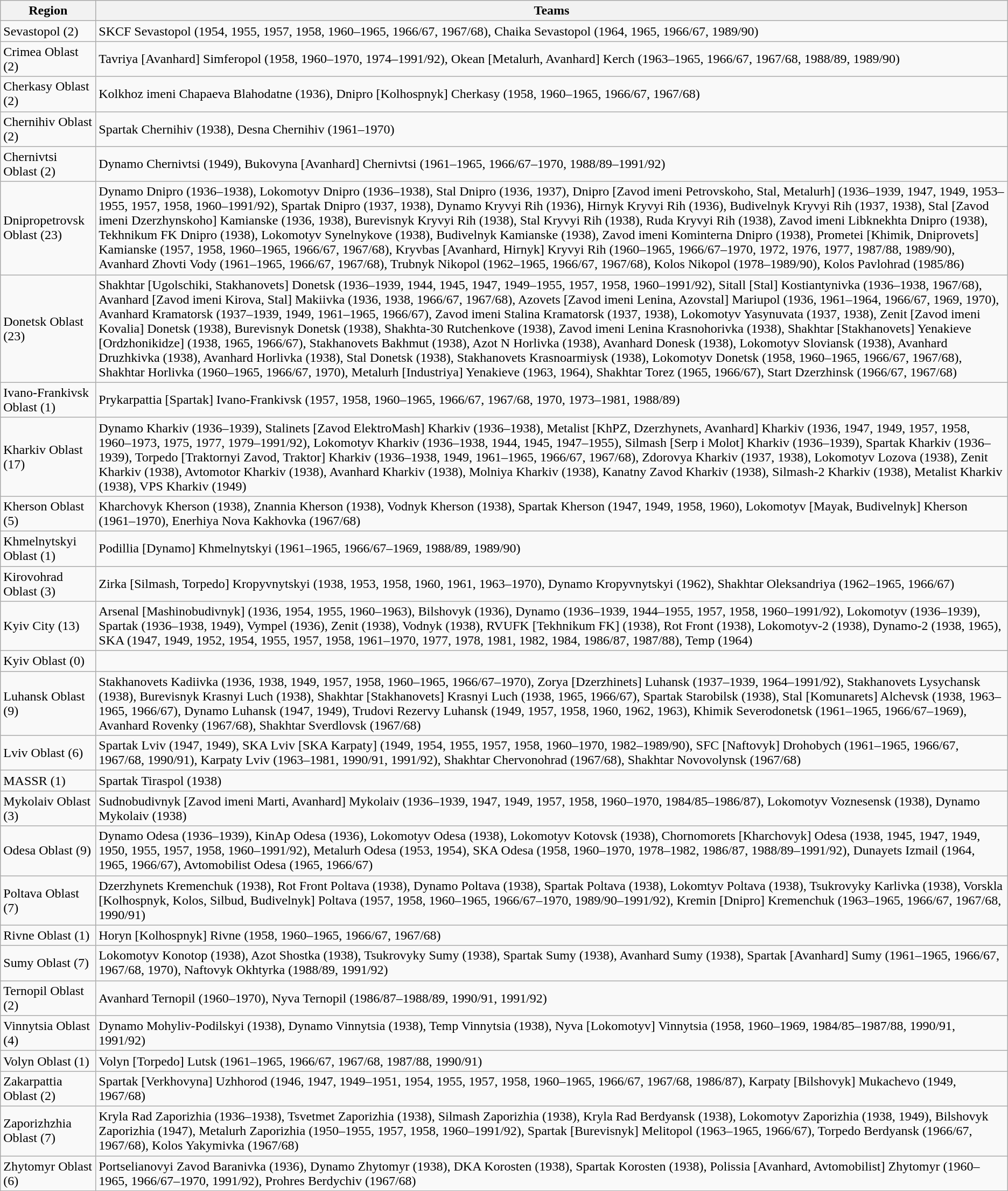<table class="wikitable mw-collapsible mw-collapsed">
<tr>
<th>Region</th>
<th>Teams</th>
</tr>
<tr>
<td>Sevastopol (2)</td>
<td>SKCF Sevastopol (1954, 1955, 1957, 1958, 1960–1965, 1966/67, 1967/68), Chaika Sevastopol (1964, 1965, 1966/67, 1989/90)</td>
</tr>
<tr>
<td>Crimea Oblast (2)</td>
<td>Tavriya [Avanhard] Simferopol (1958, 1960–1970, 1974–1991/92), Okean [Metalurh, Avanhard] Kerch (1963–1965, 1966/67, 1967/68, 1988/89, 1989/90)</td>
</tr>
<tr>
<td>Cherkasy Oblast (2)</td>
<td>Kolkhoz imeni Chapaeva Blahodatne (1936), Dnipro [Kolhospnyk] Cherkasy (1958, 1960–1965, 1966/67, 1967/68)</td>
</tr>
<tr>
<td>Chernihiv Oblast (2)</td>
<td>Spartak Chernihiv (1938), Desna Chernihiv (1961–1970)</td>
</tr>
<tr>
<td>Chernivtsi Oblast (2)</td>
<td>Dynamo Chernivtsi (1949), Bukovyna [Avanhard] Chernivtsi (1961–1965, 1966/67–1970, 1988/89–1991/92)</td>
</tr>
<tr>
<td>Dnipropetrovsk Oblast (23)</td>
<td>Dynamo Dnipro (1936–1938), Lokomotyv Dnipro (1936–1938), Stal Dnipro (1936, 1937), Dnipro [Zavod imeni Petrovskoho, Stal, Metalurh] (1936–1939, 1947, 1949, 1953–1955, 1957, 1958, 1960–1991/92), Spartak Dnipro (1937, 1938), Dynamo Kryvyi Rih (1936), Hirnyk Kryvyi Rih (1936), Budivelnyk Kryvyi Rih (1937, 1938), Stal [Zavod imeni Dzerzhynskoho] Kamianske (1936, 1938), Burevisnyk Kryvyi Rih (1938), Stal Kryvyi Rih (1938), Ruda Kryvyi Rih (1938), Zavod imeni Libknekhta Dnipro (1938), Tekhnikum FK Dnipro (1938), Lokomotyv Synelnykove (1938), Budivelnyk Kamianske (1938), Zavod imeni Kominterna Dnipro (1938), Prometei [Khimik, Dniprovets] Kamianske (1957, 1958, 1960–1965, 1966/67, 1967/68), Kryvbas [Avanhard, Hirnyk] Kryvyi Rih (1960–1965, 1966/67–1970, 1972, 1976, 1977, 1987/88, 1989/90), Avanhard Zhovti Vody (1961–1965, 1966/67, 1967/68), Trubnyk Nikopol (1962–1965, 1966/67, 1967/68), Kolos Nikopol (1978–1989/90), Kolos Pavlohrad (1985/86)</td>
</tr>
<tr>
<td>Donetsk Oblast (23)</td>
<td>Shakhtar [Ugolschiki, Stakhanovets] Donetsk (1936–1939, 1944, 1945, 1947, 1949–1955, 1957, 1958, 1960–1991/92), Sitall [Stal] Kostiantynivka (1936–1938, 1967/68), Avanhard [Zavod imeni Kirova, Stal] Makiivka (1936, 1938, 1966/67, 1967/68), Azovets [Zavod imeni Lenina, Azovstal] Mariupol (1936, 1961–1964, 1966/67, 1969, 1970), Avanhard Kramatorsk (1937–1939, 1949, 1961–1965, 1966/67), Zavod imeni Stalina Kramatorsk (1937, 1938), Lokomotyv Yasynuvata (1937, 1938), Zenit [Zavod imeni Kovalia] Donetsk (1938), Burevisnyk Donetsk (1938), Shakhta-30 Rutchenkove (1938), Zavod imeni Lenina Krasnohorivka (1938), Shakhtar [Stakhanovets] Yenakieve [Ordzhonikidze] (1938, 1965, 1966/67), Stakhanovets Bakhmut (1938), Azot N Horlivka (1938), Avanhard Donesk (1938), Lokomotyv Sloviansk (1938), Avanhard Druzhkivka (1938), Avanhard Horlivka (1938), Stal Donetsk (1938), Stakhanovets Krasnoarmiysk (1938), Lokomotyv Donetsk (1958, 1960–1965, 1966/67, 1967/68), Shakhtar Horlivka (1960–1965, 1966/67, 1970), Metalurh [Industriya] Yenakieve (1963, 1964), Shakhtar Torez (1965, 1966/67), Start Dzerzhinsk (1966/67, 1967/68)</td>
</tr>
<tr>
<td>Ivano-Frankivsk Oblast (1)</td>
<td>Prykarpattia [Spartak] Ivano-Frankivsk (1957, 1958, 1960–1965, 1966/67, 1967/68, 1970, 1973–1981, 1988/89)</td>
</tr>
<tr>
<td>Kharkiv Oblast (17)</td>
<td>Dynamo Kharkiv (1936–1939), Stalinets [Zavod ElektroMash] Kharkiv (1936–1938), Metalist [KhPZ, Dzerzhynets, Avanhard] Kharkiv (1936, 1947, 1949, 1957, 1958, 1960–1973, 1975, 1977, 1979–1991/92), Lokomotyv Kharkiv (1936–1938, 1944, 1945, 1947–1955), Silmash [Serp i Molot] Kharkiv (1936–1939), Spartak Kharkiv (1936–1939), Torpedo [Traktornyi Zavod, Traktor] Kharkiv (1936–1938, 1949, 1961–1965, 1966/67, 1967/68), Zdorovya Kharkiv (1937, 1938), Lokomotyv Lozova (1938), Zenit Kharkiv (1938), Avtomotor Kharkiv (1938), Avanhard Kharkiv (1938), Molniya Kharkiv (1938), Kanatny Zavod Kharkiv (1938), Silmash-2 Kharkiv (1938), Metalist Kharkiv (1938), VPS Kharkiv (1949)</td>
</tr>
<tr>
<td>Kherson Oblast (5)</td>
<td>Kharchovyk Kherson (1938), Znannia Kherson (1938), Vodnyk Kherson (1938), Spartak Kherson (1947, 1949, 1958, 1960), Lokomotyv [Mayak, Budivelnyk] Kherson (1961–1970), Enerhiya Nova Kakhovka (1967/68)</td>
</tr>
<tr>
<td>Khmelnytskyi Oblast (1)</td>
<td>Podillia [Dynamo] Khmelnytskyi (1961–1965, 1966/67–1969, 1988/89, 1989/90)</td>
</tr>
<tr>
<td>Kirovohrad Oblast (3)</td>
<td>Zirka [Silmash, Torpedo] Kropyvnytskyi (1938, 1953, 1958, 1960, 1961, 1963–1970), Dynamo Kropyvnytskyi (1962), Shakhtar Oleksandriya (1962–1965, 1966/67)</td>
</tr>
<tr>
<td>Kyiv City (13)</td>
<td>Arsenal [Mashinobudivnyk] (1936, 1954, 1955, 1960–1963), Bilshovyk (1936), Dynamo (1936–1939, 1944–1955, 1957, 1958, 1960–1991/92), Lokomotyv (1936–1939), Spartak (1936–1938, 1949), Vympel (1936), Zenit (1938), Vodnyk (1938), RVUFK [Tekhnikum FK] (1938), Rot Front (1938), Lokomotyv-2 (1938), Dynamo-2 (1938, 1965), SKA (1947, 1949, 1952, 1954, 1955, 1957, 1958, 1961–1970, 1977, 1978, 1981, 1982, 1984, 1986/87, 1987/88), Temp (1964)</td>
</tr>
<tr>
<td>Kyiv Oblast (0)</td>
<td></td>
</tr>
<tr>
<td>Luhansk Oblast (9)</td>
<td>Stakhanovets Kadiivka (1936, 1938, 1949, 1957, 1958, 1960–1965, 1966/67–1970), Zorya [Dzerzhinets] Luhansk (1937–1939, 1964–1991/92), Stakhanovets Lysychansk (1938), Burevisnyk Krasnyi Luch (1938), Shakhtar [Stakhanovets] Krasnyi Luch (1938, 1965, 1966/67), Spartak Starobilsk (1938), Stal [Komunarets] Alchevsk (1938, 1963–1965, 1966/67), Dynamo Luhansk (1947, 1949), Trudovi Rezervy Luhansk (1949, 1957, 1958, 1960, 1962, 1963), Khimik Severodonetsk (1961–1965, 1966/67–1969), Avanhard Rovenky (1967/68), Shakhtar Sverdlovsk (1967/68)</td>
</tr>
<tr>
<td>Lviv Oblast (6)</td>
<td>Spartak Lviv (1947, 1949), SKA Lviv [SKA Karpaty] (1949, 1954, 1955, 1957, 1958, 1960–1970, 1982–1989/90), SFC [Naftovyk] Drohobych (1961–1965, 1966/67, 1967/68, 1990/91), Karpaty Lviv (1963–1981, 1990/91, 1991/92), Shakhtar Chervonohrad (1967/68), Shakhtar Novovolynsk (1967/68)</td>
</tr>
<tr>
<td>MASSR (1)</td>
<td>Spartak Tiraspol (1938)</td>
</tr>
<tr>
<td>Mykolaiv Oblast (3)</td>
<td>Sudnobudivnyk [Zavod imeni Marti, Avanhard] Mykolaiv (1936–1939, 1947, 1949, 1957, 1958, 1960–1970, 1984/85–1986/87), Lokomotyv Voznesensk (1938), Dynamo Mykolaiv (1938)</td>
</tr>
<tr>
<td>Odesa Oblast (9)</td>
<td>Dynamo Odesa (1936–1939), KinAp Odesa (1936), Lokomotyv Odesa (1938), Lokomotyv Kotovsk (1938), Chornomorets [Kharchovyk] Odesa (1938, 1945, 1947, 1949, 1950, 1955, 1957, 1958, 1960–1991/92), Metalurh Odesa (1953, 1954), SKA Odesa (1958, 1960–1970, 1978–1982, 1986/87, 1988/89–1991/92), Dunayets Izmail (1964, 1965, 1966/67), Avtomobilist Odesa (1965, 1966/67)</td>
</tr>
<tr>
<td>Poltava Oblast (7)</td>
<td>Dzerzhynets Kremenchuk (1938), Rot Front Poltava (1938), Dynamo Poltava (1938), Spartak Poltava (1938), Lokomtyv Poltava (1938), Tsukrovyky Karlivka (1938), Vorskla [Kolhospnyk, Kolos, Silbud, Budivelnyk] Poltava (1957, 1958, 1960–1965, 1966/67–1970, 1989/90–1991/92), Kremin [Dnipro] Kremenchuk (1963–1965, 1966/67, 1967/68, 1990/91)</td>
</tr>
<tr>
<td>Rivne Oblast (1)</td>
<td>Horyn [Kolhospnyk] Rivne (1958, 1960–1965, 1966/67, 1967/68)</td>
</tr>
<tr>
<td>Sumy Oblast (7)</td>
<td>Lokomotyv Konotop (1938), Azot Shostka (1938), Tsukrovyky Sumy (1938), Spartak Sumy (1938), Avanhard Sumy (1938), Spartak [Avanhard] Sumy (1961–1965, 1966/67, 1967/68, 1970), Naftovyk Okhtyrka (1988/89, 1991/92)</td>
</tr>
<tr>
<td>Ternopil Oblast (2)</td>
<td>Avanhard Ternopil (1960–1970), Nyva Ternopil (1986/87–1988/89, 1990/91, 1991/92)</td>
</tr>
<tr>
<td>Vinnytsia Oblast (4)</td>
<td>Dynamo Mohyliv-Podilskyi (1938), Dynamo Vinnytsia (1938), Temp Vinnytsia (1938), Nyva [Lokomotyv] Vinnytsia (1958, 1960–1969, 1984/85–1987/88, 1990/91, 1991/92)</td>
</tr>
<tr>
<td>Volyn Oblast (1)</td>
<td>Volyn [Torpedo] Lutsk (1961–1965, 1966/67, 1967/68, 1987/88, 1990/91)</td>
</tr>
<tr>
<td>Zakarpattia Oblast (2)</td>
<td>Spartak [Verkhovyna] Uzhhorod (1946, 1947, 1949–1951, 1954, 1955, 1957, 1958, 1960–1965, 1966/67, 1967/68, 1986/87), Karpaty [Bilshovyk] Mukachevo (1949, 1967/68)</td>
</tr>
<tr>
<td>Zaporizhzhia Oblast (7)</td>
<td>Kryla Rad Zaporizhia (1936–1938), Tsvetmet Zaporizhia (1938), Silmash Zaporizhia (1938), Kryla Rad Berdyansk (1938), Lokomotyv Zaporizhia (1938, 1949), Bilshovyk Zaporizhia (1947), Metalurh Zaporizhia (1950–1955, 1957, 1958, 1960–1991/92), Spartak [Burevisnyk] Melitopol (1963–1965, 1966/67), Torpedo Berdyansk (1966/67, 1967/68), Kolos Yakymivka (1967/68)</td>
</tr>
<tr>
<td>Zhytomyr Oblast (6)</td>
<td>Portselianovyi Zavod Baranivka (1936), Dynamo Zhytomyr (1938), DKA Korosten (1938), Spartak Korosten (1938), Polissia [Avanhard, Avtomobilist] Zhytomyr (1960–1965, 1966/67–1970, 1991/92), Prohres Berdychiv (1967/68)</td>
</tr>
</table>
